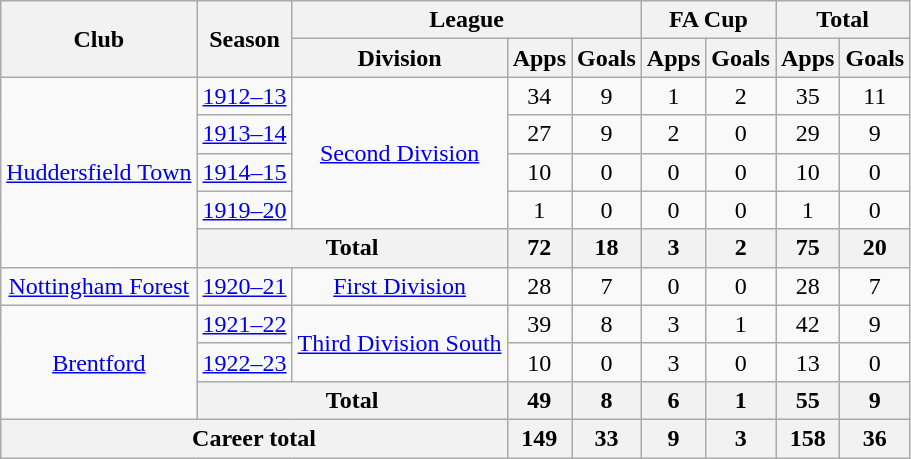<table class="wikitable" style="text-align: center;">
<tr>
<th rowspan="2">Club</th>
<th rowspan="2">Season</th>
<th colspan="3">League</th>
<th colspan="2">FA Cup</th>
<th colspan="2">Total</th>
</tr>
<tr>
<th>Division</th>
<th>Apps</th>
<th>Goals</th>
<th>Apps</th>
<th>Goals</th>
<th>Apps</th>
<th>Goals</th>
</tr>
<tr>
<td rowspan="5"><a href='#'>Huddersfield Town</a></td>
<td><a href='#'>1912–13</a></td>
<td rowspan="4"><a href='#'>Second Division</a></td>
<td>34</td>
<td>9</td>
<td>1</td>
<td>2</td>
<td>35</td>
<td>11</td>
</tr>
<tr>
<td><a href='#'>1913–14</a></td>
<td>27</td>
<td>9</td>
<td>2</td>
<td>0</td>
<td>29</td>
<td>9</td>
</tr>
<tr>
<td><a href='#'>1914–15</a></td>
<td>10</td>
<td>0</td>
<td>0</td>
<td>0</td>
<td>10</td>
<td>0</td>
</tr>
<tr>
<td><a href='#'>1919–20</a></td>
<td>1</td>
<td>0</td>
<td>0</td>
<td>0</td>
<td>1</td>
<td>0</td>
</tr>
<tr>
<th colspan="2">Total</th>
<th>72</th>
<th>18</th>
<th>3</th>
<th>2</th>
<th>75</th>
<th>20</th>
</tr>
<tr>
<td><a href='#'>Nottingham Forest</a></td>
<td><a href='#'>1920–21</a></td>
<td><a href='#'>First Division</a></td>
<td>28</td>
<td>7</td>
<td>0</td>
<td>0</td>
<td>28</td>
<td>7</td>
</tr>
<tr>
<td rowspan="3"><a href='#'>Brentford</a></td>
<td><a href='#'>1921–22</a></td>
<td rowspan="2"><a href='#'>Third Division South</a></td>
<td>39</td>
<td>8</td>
<td>3</td>
<td>1</td>
<td>42</td>
<td>9</td>
</tr>
<tr>
<td><a href='#'>1922–23</a></td>
<td>10</td>
<td>0</td>
<td>3</td>
<td>0</td>
<td>13</td>
<td>0</td>
</tr>
<tr>
<th colspan="2">Total</th>
<th>49</th>
<th>8</th>
<th>6</th>
<th>1</th>
<th>55</th>
<th>9</th>
</tr>
<tr>
<th colspan="3">Career total</th>
<th>149</th>
<th>33</th>
<th>9</th>
<th>3</th>
<th>158</th>
<th>36</th>
</tr>
</table>
